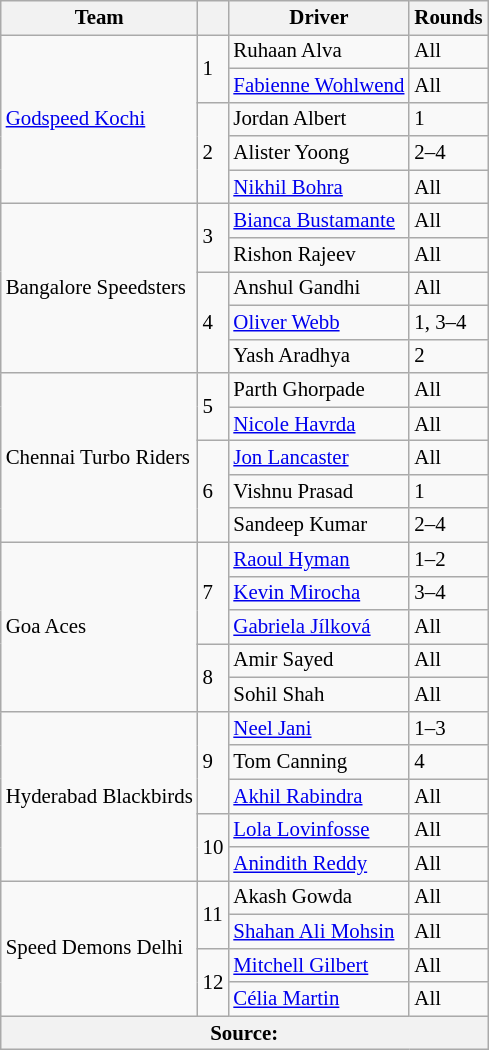<table class="wikitable" style="font-size: 87%;">
<tr>
<th>Team</th>
<th></th>
<th>Driver</th>
<th>Rounds</th>
</tr>
<tr>
<td rowspan="5"><a href='#'>Godspeed Kochi</a></td>
<td rowspan="2">1</td>
<td> Ruhaan Alva</td>
<td>All</td>
</tr>
<tr>
<td nowrap=""> <a href='#'>Fabienne Wohlwend</a></td>
<td>All</td>
</tr>
<tr>
<td rowspan="3">2</td>
<td> Jordan Albert</td>
<td>1</td>
</tr>
<tr>
<td> Alister Yoong</td>
<td>2–4</td>
</tr>
<tr>
<td> <a href='#'>Nikhil Bohra</a></td>
<td>All</td>
</tr>
<tr>
<td rowspan="5">Bangalore Speedsters</td>
<td rowspan="2">3</td>
<td> <a href='#'>Bianca Bustamante</a></td>
<td>All</td>
</tr>
<tr>
<td> Rishon Rajeev</td>
<td>All</td>
</tr>
<tr>
<td rowspan="3">4</td>
<td> Anshul Gandhi</td>
<td>All</td>
</tr>
<tr>
<td> <a href='#'>Oliver Webb</a></td>
<td>1, 3–4</td>
</tr>
<tr>
<td> Yash Aradhya</td>
<td>2</td>
</tr>
<tr>
<td rowspan="5">Chennai Turbo Riders</td>
<td rowspan="2">5</td>
<td> Parth Ghorpade</td>
<td>All</td>
</tr>
<tr>
<td> <a href='#'>Nicole Havrda</a></td>
<td>All</td>
</tr>
<tr>
<td rowspan="3">6</td>
<td> <a href='#'>Jon Lancaster</a></td>
<td>All</td>
</tr>
<tr>
<td> Vishnu Prasad</td>
<td>1</td>
</tr>
<tr>
<td> Sandeep Kumar</td>
<td>2–4</td>
</tr>
<tr>
<td rowspan="5">Goa Aces</td>
<td rowspan="3">7</td>
<td> <a href='#'>Raoul Hyman</a></td>
<td>1–2</td>
</tr>
<tr>
<td> <a href='#'>Kevin Mirocha</a></td>
<td>3–4</td>
</tr>
<tr>
<td> <a href='#'>Gabriela Jílková</a></td>
<td>All</td>
</tr>
<tr>
<td rowspan="2">8</td>
<td> Amir Sayed</td>
<td>All</td>
</tr>
<tr>
<td> Sohil Shah</td>
<td>All</td>
</tr>
<tr>
<td rowspan="5">Hyderabad Blackbirds</td>
<td rowspan="3">9</td>
<td> <a href='#'>Neel Jani</a></td>
<td>1–3</td>
</tr>
<tr>
<td> Tom Canning</td>
<td>4</td>
</tr>
<tr>
<td> <a href='#'>Akhil Rabindra</a></td>
<td>All</td>
</tr>
<tr>
<td rowspan="2">10</td>
<td> <a href='#'>Lola Lovinfosse</a></td>
<td>All</td>
</tr>
<tr>
<td> <a href='#'>Anindith Reddy</a></td>
<td>All</td>
</tr>
<tr>
<td rowspan="4">Speed Demons Delhi</td>
<td rowspan="2">11</td>
<td> Akash Gowda</td>
<td>All</td>
</tr>
<tr>
<td> <a href='#'>Shahan Ali Mohsin</a></td>
<td>All</td>
</tr>
<tr>
<td rowspan="2">12</td>
<td> <a href='#'>Mitchell Gilbert</a></td>
<td>All</td>
</tr>
<tr>
<td> <a href='#'>Célia Martin</a></td>
<td>All</td>
</tr>
<tr>
<th colspan="4">Source:</th>
</tr>
</table>
